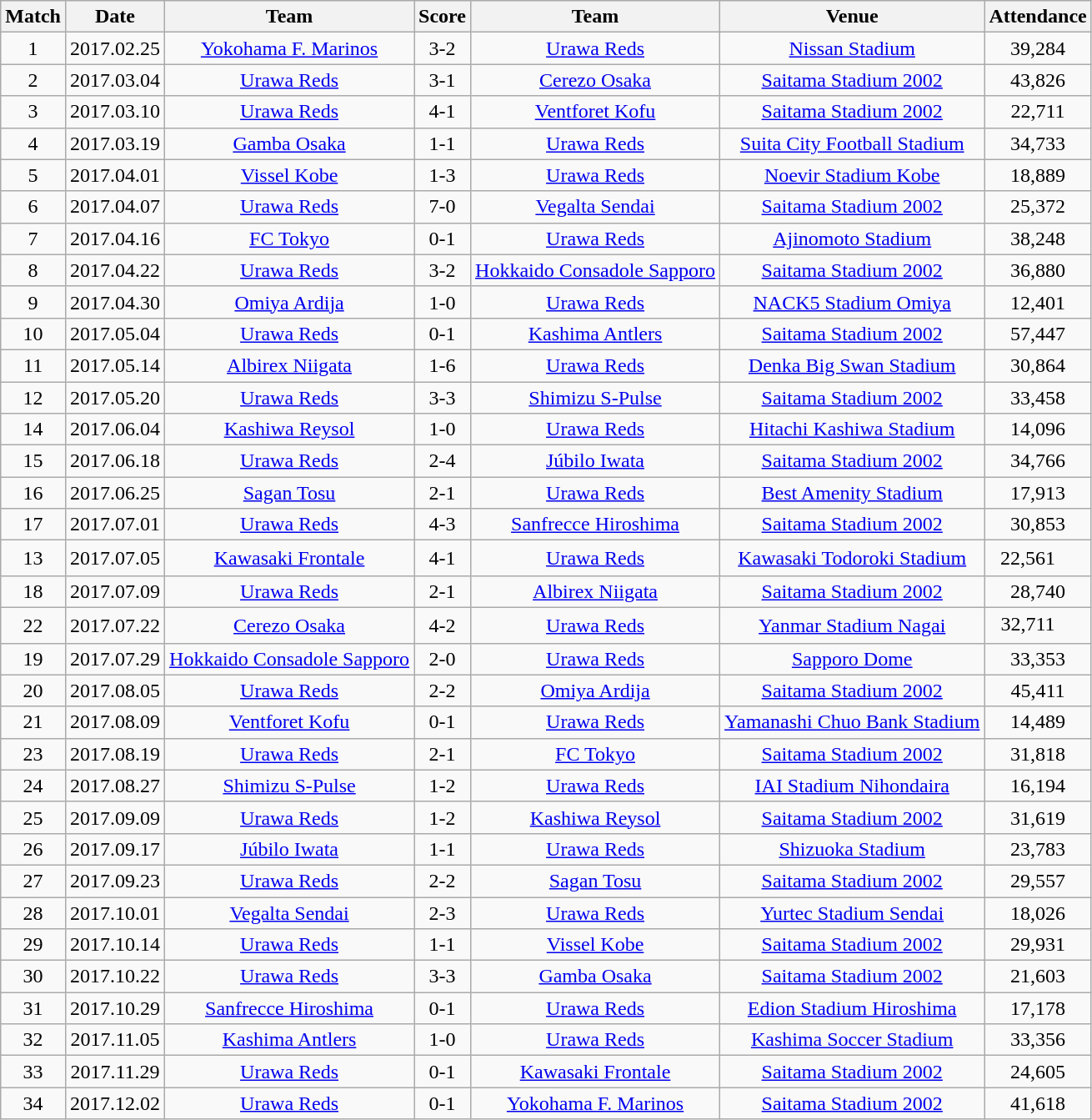<table class="wikitable" style="text-align:center;">
<tr>
<th>Match</th>
<th>Date</th>
<th>Team</th>
<th>Score</th>
<th>Team</th>
<th>Venue</th>
<th>Attendance</th>
</tr>
<tr>
<td>1</td>
<td>2017.02.25</td>
<td><a href='#'>Yokohama F. Marinos</a></td>
<td>3-2</td>
<td><a href='#'>Urawa Reds</a></td>
<td><a href='#'>Nissan Stadium</a></td>
<td>39,284</td>
</tr>
<tr>
<td>2</td>
<td>2017.03.04</td>
<td><a href='#'>Urawa Reds</a></td>
<td>3-1</td>
<td><a href='#'>Cerezo Osaka</a></td>
<td><a href='#'>Saitama Stadium 2002</a></td>
<td>43,826</td>
</tr>
<tr>
<td>3</td>
<td>2017.03.10</td>
<td><a href='#'>Urawa Reds</a></td>
<td>4-1</td>
<td><a href='#'>Ventforet Kofu</a></td>
<td><a href='#'>Saitama Stadium 2002</a></td>
<td>22,711</td>
</tr>
<tr>
<td>4</td>
<td>2017.03.19</td>
<td><a href='#'>Gamba Osaka</a></td>
<td>1-1</td>
<td><a href='#'>Urawa Reds</a></td>
<td><a href='#'>Suita City Football Stadium</a></td>
<td>34,733</td>
</tr>
<tr>
<td>5</td>
<td>2017.04.01</td>
<td><a href='#'>Vissel Kobe</a></td>
<td>1-3</td>
<td><a href='#'>Urawa Reds</a></td>
<td><a href='#'>Noevir Stadium Kobe</a></td>
<td>18,889</td>
</tr>
<tr>
<td>6</td>
<td>2017.04.07</td>
<td><a href='#'>Urawa Reds</a></td>
<td>7-0</td>
<td><a href='#'>Vegalta Sendai</a></td>
<td><a href='#'>Saitama Stadium 2002</a></td>
<td>25,372</td>
</tr>
<tr>
<td>7</td>
<td>2017.04.16</td>
<td><a href='#'>FC Tokyo</a></td>
<td>0-1</td>
<td><a href='#'>Urawa Reds</a></td>
<td><a href='#'>Ajinomoto Stadium</a></td>
<td>38,248</td>
</tr>
<tr>
<td>8</td>
<td>2017.04.22</td>
<td><a href='#'>Urawa Reds</a></td>
<td>3-2</td>
<td><a href='#'>Hokkaido Consadole Sapporo</a></td>
<td><a href='#'>Saitama Stadium 2002</a></td>
<td>36,880</td>
</tr>
<tr>
<td>9</td>
<td>2017.04.30</td>
<td><a href='#'>Omiya Ardija</a></td>
<td>1-0</td>
<td><a href='#'>Urawa Reds</a></td>
<td><a href='#'>NACK5 Stadium Omiya</a></td>
<td>12,401</td>
</tr>
<tr>
<td>10</td>
<td>2017.05.04</td>
<td><a href='#'>Urawa Reds</a></td>
<td>0-1</td>
<td><a href='#'>Kashima Antlers</a></td>
<td><a href='#'>Saitama Stadium 2002</a></td>
<td>57,447</td>
</tr>
<tr>
<td>11</td>
<td>2017.05.14</td>
<td><a href='#'>Albirex Niigata</a></td>
<td>1-6</td>
<td><a href='#'>Urawa Reds</a></td>
<td><a href='#'>Denka Big Swan Stadium</a></td>
<td>30,864</td>
</tr>
<tr>
<td>12</td>
<td>2017.05.20</td>
<td><a href='#'>Urawa Reds</a></td>
<td>3-3</td>
<td><a href='#'>Shimizu S-Pulse</a></td>
<td><a href='#'>Saitama Stadium 2002</a></td>
<td>33,458</td>
</tr>
<tr>
<td>14</td>
<td>2017.06.04</td>
<td><a href='#'>Kashiwa Reysol</a></td>
<td>1-0</td>
<td><a href='#'>Urawa Reds</a></td>
<td><a href='#'>Hitachi Kashiwa Stadium</a></td>
<td>14,096</td>
</tr>
<tr>
<td>15</td>
<td>2017.06.18</td>
<td><a href='#'>Urawa Reds</a></td>
<td>2-4</td>
<td><a href='#'>Júbilo Iwata</a></td>
<td><a href='#'>Saitama Stadium 2002</a></td>
<td>34,766</td>
</tr>
<tr>
<td>16</td>
<td>2017.06.25</td>
<td><a href='#'>Sagan Tosu</a></td>
<td>2-1</td>
<td><a href='#'>Urawa Reds</a></td>
<td><a href='#'>Best Amenity Stadium</a></td>
<td>17,913</td>
</tr>
<tr>
<td>17</td>
<td>2017.07.01</td>
<td><a href='#'>Urawa Reds</a></td>
<td>4-3</td>
<td><a href='#'>Sanfrecce Hiroshima</a></td>
<td><a href='#'>Saitama Stadium 2002</a></td>
<td>30,853</td>
</tr>
<tr>
<td>13</td>
<td>2017.07.05</td>
<td><a href='#'>Kawasaki Frontale</a></td>
<td>4-1</td>
<td><a href='#'>Urawa Reds</a></td>
<td><a href='#'>Kawasaki Todoroki Stadium</a></td>
<td>22,561　</td>
</tr>
<tr>
<td>18</td>
<td>2017.07.09</td>
<td><a href='#'>Urawa Reds</a></td>
<td>2-1</td>
<td><a href='#'>Albirex Niigata</a></td>
<td><a href='#'>Saitama Stadium 2002</a></td>
<td>28,740</td>
</tr>
<tr>
<td>22</td>
<td>2017.07.22</td>
<td><a href='#'>Cerezo Osaka</a></td>
<td>4-2</td>
<td><a href='#'>Urawa Reds</a></td>
<td><a href='#'>Yanmar Stadium Nagai</a></td>
<td>32,711　</td>
</tr>
<tr>
<td>19</td>
<td>2017.07.29</td>
<td><a href='#'>Hokkaido Consadole Sapporo</a></td>
<td>2-0</td>
<td><a href='#'>Urawa Reds</a></td>
<td><a href='#'>Sapporo Dome</a></td>
<td>33,353</td>
</tr>
<tr>
<td>20</td>
<td>2017.08.05</td>
<td><a href='#'>Urawa Reds</a></td>
<td>2-2</td>
<td><a href='#'>Omiya Ardija</a></td>
<td><a href='#'>Saitama Stadium 2002</a></td>
<td>45,411</td>
</tr>
<tr>
<td>21</td>
<td>2017.08.09</td>
<td><a href='#'>Ventforet Kofu</a></td>
<td>0-1</td>
<td><a href='#'>Urawa Reds</a></td>
<td><a href='#'>Yamanashi Chuo Bank Stadium</a></td>
<td>14,489</td>
</tr>
<tr>
<td>23</td>
<td>2017.08.19</td>
<td><a href='#'>Urawa Reds</a></td>
<td>2-1</td>
<td><a href='#'>FC Tokyo</a></td>
<td><a href='#'>Saitama Stadium 2002</a></td>
<td>31,818</td>
</tr>
<tr>
<td>24</td>
<td>2017.08.27</td>
<td><a href='#'>Shimizu S-Pulse</a></td>
<td>1-2</td>
<td><a href='#'>Urawa Reds</a></td>
<td><a href='#'>IAI Stadium Nihondaira</a></td>
<td>16,194</td>
</tr>
<tr>
<td>25</td>
<td>2017.09.09</td>
<td><a href='#'>Urawa Reds</a></td>
<td>1-2</td>
<td><a href='#'>Kashiwa Reysol</a></td>
<td><a href='#'>Saitama Stadium 2002</a></td>
<td>31,619</td>
</tr>
<tr>
<td>26</td>
<td>2017.09.17</td>
<td><a href='#'>Júbilo Iwata</a></td>
<td>1-1</td>
<td><a href='#'>Urawa Reds</a></td>
<td><a href='#'>Shizuoka Stadium</a></td>
<td>23,783</td>
</tr>
<tr>
<td>27</td>
<td>2017.09.23</td>
<td><a href='#'>Urawa Reds</a></td>
<td>2-2</td>
<td><a href='#'>Sagan Tosu</a></td>
<td><a href='#'>Saitama Stadium 2002</a></td>
<td>29,557</td>
</tr>
<tr>
<td>28</td>
<td>2017.10.01</td>
<td><a href='#'>Vegalta Sendai</a></td>
<td>2-3</td>
<td><a href='#'>Urawa Reds</a></td>
<td><a href='#'>Yurtec Stadium Sendai</a></td>
<td>18,026</td>
</tr>
<tr>
<td>29</td>
<td>2017.10.14</td>
<td><a href='#'>Urawa Reds</a></td>
<td>1-1</td>
<td><a href='#'>Vissel Kobe</a></td>
<td><a href='#'>Saitama Stadium 2002</a></td>
<td>29,931</td>
</tr>
<tr>
<td>30</td>
<td>2017.10.22</td>
<td><a href='#'>Urawa Reds</a></td>
<td>3-3</td>
<td><a href='#'>Gamba Osaka</a></td>
<td><a href='#'>Saitama Stadium 2002</a></td>
<td>21,603</td>
</tr>
<tr>
<td>31</td>
<td>2017.10.29</td>
<td><a href='#'>Sanfrecce Hiroshima</a></td>
<td>0-1</td>
<td><a href='#'>Urawa Reds</a></td>
<td><a href='#'>Edion Stadium Hiroshima</a></td>
<td>17,178</td>
</tr>
<tr>
<td>32</td>
<td>2017.11.05</td>
<td><a href='#'>Kashima Antlers</a></td>
<td>1-0</td>
<td><a href='#'>Urawa Reds</a></td>
<td><a href='#'>Kashima Soccer Stadium</a></td>
<td>33,356</td>
</tr>
<tr>
<td>33</td>
<td>2017.11.29</td>
<td><a href='#'>Urawa Reds</a></td>
<td>0-1</td>
<td><a href='#'>Kawasaki Frontale</a></td>
<td><a href='#'>Saitama Stadium 2002</a></td>
<td>24,605</td>
</tr>
<tr>
<td>34</td>
<td>2017.12.02</td>
<td><a href='#'>Urawa Reds</a></td>
<td>0-1</td>
<td><a href='#'>Yokohama F. Marinos</a></td>
<td><a href='#'>Saitama Stadium 2002</a></td>
<td>41,618</td>
</tr>
</table>
